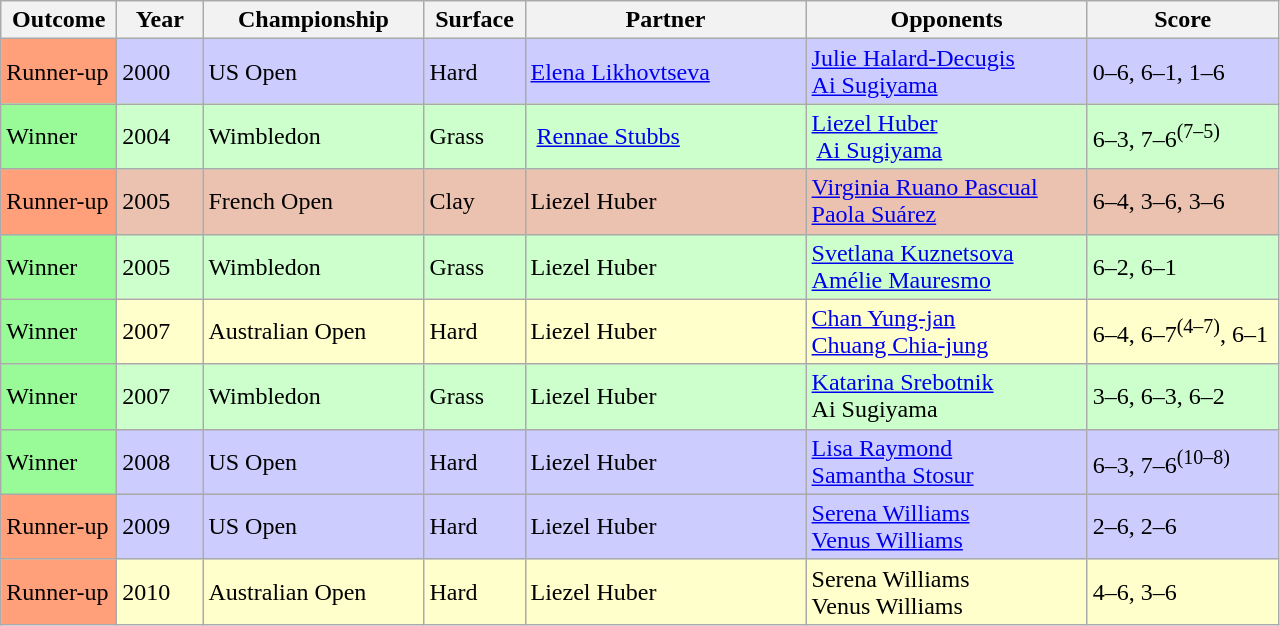<table class="sortable wikitable">
<tr>
<th width="70">Outcome</th>
<th width="50">Year</th>
<th width="140">Championship</th>
<th width="60">Surface</th>
<th width="180">Partner</th>
<th width="180">Opponents</th>
<th width="120">Score</th>
</tr>
<tr bgcolor="#CCCCFF">
<td bgcolor="FFA07A">Runner-up</td>
<td>2000</td>
<td>US Open</td>
<td>Hard</td>
<td> <a href='#'>Elena Likhovtseva</a></td>
<td> <a href='#'>Julie Halard-Decugis</a> <br>  <a href='#'>Ai Sugiyama</a></td>
<td>0–6, 6–1, 1–6</td>
</tr>
<tr bgcolor="#CCFFCC">
<td bgcolor="98FB98">Winner</td>
<td>2004</td>
<td>Wimbledon</td>
<td>Grass</td>
<td> <a href='#'>Rennae Stubbs</a></td>
<td> <a href='#'>Liezel Huber</a> <br>  <a href='#'>Ai Sugiyama</a></td>
<td>6–3, 7–6<sup>(7–5)</sup></td>
</tr>
<tr bgcolor="EBC2AF">
<td bgcolor="FFA07A">Runner-up</td>
<td>2005</td>
<td>French Open</td>
<td>Clay</td>
<td> Liezel Huber</td>
<td> <a href='#'>Virginia Ruano Pascual</a> <br>  <a href='#'>Paola Suárez</a></td>
<td>6–4, 3–6, 3–6</td>
</tr>
<tr bgcolor="#CCFFCC">
<td bgcolor="98FB98">Winner</td>
<td>2005</td>
<td>Wimbledon</td>
<td>Grass</td>
<td> Liezel Huber</td>
<td> <a href='#'>Svetlana Kuznetsova</a> <br>  <a href='#'>Amélie Mauresmo</a></td>
<td>6–2, 6–1</td>
</tr>
<tr bgcolor="#FFFFCC">
<td bgcolor="98FB98">Winner</td>
<td>2007</td>
<td>Australian Open</td>
<td>Hard</td>
<td> Liezel Huber</td>
<td> <a href='#'>Chan Yung-jan</a> <br>  <a href='#'>Chuang Chia-jung</a></td>
<td>6–4, 6–7<sup>(4–7)</sup>, 6–1</td>
</tr>
<tr bgcolor="#CCFFCC">
<td bgcolor="98FB98">Winner</td>
<td>2007</td>
<td>Wimbledon</td>
<td>Grass</td>
<td> Liezel Huber</td>
<td> <a href='#'>Katarina Srebotnik</a> <br>  Ai Sugiyama</td>
<td>3–6, 6–3, 6–2</td>
</tr>
<tr bgcolor="#CCCCFF">
<td bgcolor="98FB98">Winner</td>
<td>2008</td>
<td>US Open</td>
<td>Hard</td>
<td> Liezel Huber</td>
<td> <a href='#'>Lisa Raymond</a> <br> <a href='#'>Samantha Stosur</a></td>
<td>6–3, 7–6<sup>(10–8)</sup></td>
</tr>
<tr bgcolor="#CCCCFF">
<td bgcolor="FFA07A">Runner-up</td>
<td>2009</td>
<td>US Open</td>
<td>Hard</td>
<td> Liezel Huber</td>
<td> <a href='#'>Serena Williams</a> <br>  <a href='#'>Venus Williams</a></td>
<td>2–6, 2–6</td>
</tr>
<tr bgcolor="#FFFFCC">
<td bgcolor="FFA07A">Runner-up</td>
<td>2010</td>
<td>Australian Open</td>
<td>Hard</td>
<td> Liezel Huber</td>
<td> Serena Williams <br>  Venus Williams</td>
<td>4–6, 3–6</td>
</tr>
</table>
